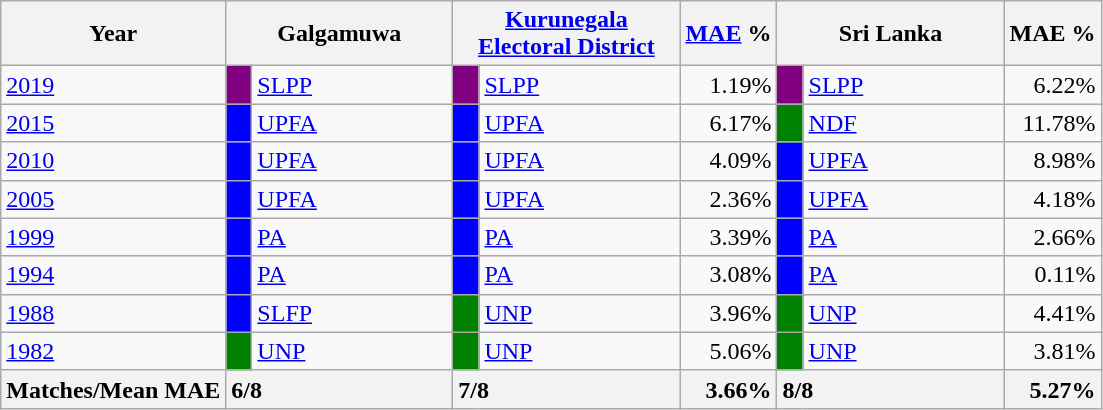<table class="wikitable">
<tr>
<th>Year</th>
<th colspan="2" width="144px">Galgamuwa</th>
<th colspan="2" width="144px"><a href='#'>Kurunegala Electoral District</a></th>
<th><a href='#'>MAE</a> %</th>
<th colspan="2" width="144px">Sri Lanka</th>
<th>MAE %</th>
</tr>
<tr>
<td><a href='#'>2019</a></td>
<td style="background-color:purple;" width="10px"></td>
<td style="text-align:left;"><a href='#'>SLPP</a></td>
<td style="background-color:purple;" width="10px"></td>
<td style="text-align:left;"><a href='#'>SLPP</a></td>
<td style="text-align:right;">1.19%</td>
<td style="background-color:purple;" width="10px"></td>
<td style="text-align:left;"><a href='#'>SLPP</a></td>
<td style="text-align:right;">6.22%</td>
</tr>
<tr>
<td><a href='#'>2015</a></td>
<td style="background-color:blue;" width="10px"></td>
<td style="text-align:left;"><a href='#'>UPFA</a></td>
<td style="background-color:blue;" width="10px"></td>
<td style="text-align:left;"><a href='#'>UPFA</a></td>
<td style="text-align:right;">6.17%</td>
<td style="background-color:green;" width="10px"></td>
<td style="text-align:left;"><a href='#'>NDF</a></td>
<td style="text-align:right;">11.78%</td>
</tr>
<tr>
<td><a href='#'>2010</a></td>
<td style="background-color:blue;" width="10px"></td>
<td style="text-align:left;"><a href='#'>UPFA</a></td>
<td style="background-color:blue;" width="10px"></td>
<td style="text-align:left;"><a href='#'>UPFA</a></td>
<td style="text-align:right;">4.09%</td>
<td style="background-color:blue;" width="10px"></td>
<td style="text-align:left;"><a href='#'>UPFA</a></td>
<td style="text-align:right;">8.98%</td>
</tr>
<tr>
<td><a href='#'>2005</a></td>
<td style="background-color:blue;" width="10px"></td>
<td style="text-align:left;"><a href='#'>UPFA</a></td>
<td style="background-color:blue;" width="10px"></td>
<td style="text-align:left;"><a href='#'>UPFA</a></td>
<td style="text-align:right;">2.36%</td>
<td style="background-color:blue;" width="10px"></td>
<td style="text-align:left;"><a href='#'>UPFA</a></td>
<td style="text-align:right;">4.18%</td>
</tr>
<tr>
<td><a href='#'>1999</a></td>
<td style="background-color:blue;" width="10px"></td>
<td style="text-align:left;"><a href='#'>PA</a></td>
<td style="background-color:blue;" width="10px"></td>
<td style="text-align:left;"><a href='#'>PA</a></td>
<td style="text-align:right;">3.39%</td>
<td style="background-color:blue;" width="10px"></td>
<td style="text-align:left;"><a href='#'>PA</a></td>
<td style="text-align:right;">2.66%</td>
</tr>
<tr>
<td><a href='#'>1994</a></td>
<td style="background-color:blue;" width="10px"></td>
<td style="text-align:left;"><a href='#'>PA</a></td>
<td style="background-color:blue;" width="10px"></td>
<td style="text-align:left;"><a href='#'>PA</a></td>
<td style="text-align:right;">3.08%</td>
<td style="background-color:blue;" width="10px"></td>
<td style="text-align:left;"><a href='#'>PA</a></td>
<td style="text-align:right;">0.11%</td>
</tr>
<tr>
<td><a href='#'>1988</a></td>
<td style="background-color:blue;" width="10px"></td>
<td style="text-align:left;"><a href='#'>SLFP</a></td>
<td style="background-color:green;" width="10px"></td>
<td style="text-align:left;"><a href='#'>UNP</a></td>
<td style="text-align:right;">3.96%</td>
<td style="background-color:green;" width="10px"></td>
<td style="text-align:left;"><a href='#'>UNP</a></td>
<td style="text-align:right;">4.41%</td>
</tr>
<tr>
<td><a href='#'>1982</a></td>
<td style="background-color:green;" width="10px"></td>
<td style="text-align:left;"><a href='#'>UNP</a></td>
<td style="background-color:green;" width="10px"></td>
<td style="text-align:left;"><a href='#'>UNP</a></td>
<td style="text-align:right;">5.06%</td>
<td style="background-color:green;" width="10px"></td>
<td style="text-align:left;"><a href='#'>UNP</a></td>
<td style="text-align:right;">3.81%</td>
</tr>
<tr>
<th>Matches/Mean MAE</th>
<th style="text-align:left;"colspan="2" width="144px">6/8</th>
<th style="text-align:left;"colspan="2" width="144px">7/8</th>
<th style="text-align:right;">3.66%</th>
<th style="text-align:left;"colspan="2" width="144px">8/8</th>
<th style="text-align:right;">5.27%</th>
</tr>
</table>
